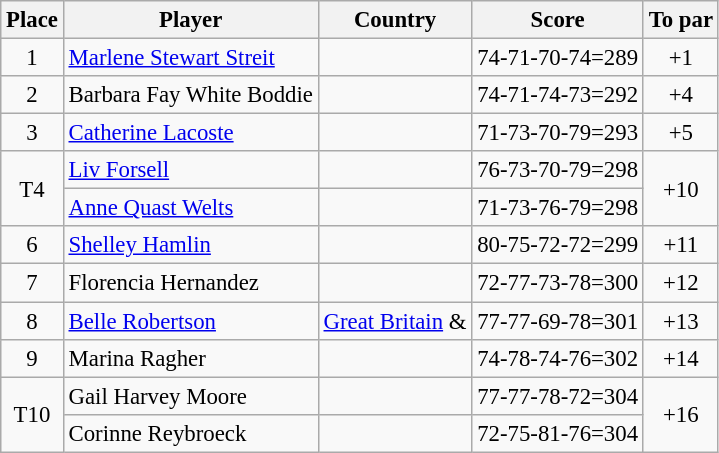<table class="wikitable" style="font-size:95%;">
<tr>
<th>Place</th>
<th>Player</th>
<th>Country</th>
<th>Score</th>
<th>To par</th>
</tr>
<tr>
<td align=center>1</td>
<td><a href='#'>Marlene Stewart Streit</a></td>
<td></td>
<td>74-71-70-74=289</td>
<td align=center>+1</td>
</tr>
<tr>
<td align=center>2</td>
<td>Barbara Fay White Boddie</td>
<td></td>
<td>74-71-74-73=292</td>
<td align=center>+4</td>
</tr>
<tr>
<td align=center>3</td>
<td><a href='#'>Catherine Lacoste</a></td>
<td></td>
<td>71-73-70-79=293</td>
<td align=center>+5</td>
</tr>
<tr>
<td rowspan=2 align=center>T4</td>
<td><a href='#'>Liv Forsell</a></td>
<td></td>
<td>76-73-70-79=298</td>
<td rowspan=2 align=center>+10</td>
</tr>
<tr>
<td><a href='#'>Anne Quast Welts</a></td>
<td></td>
<td>71-73-76-79=298</td>
</tr>
<tr>
<td align=center>6</td>
<td><a href='#'>Shelley Hamlin</a></td>
<td></td>
<td>80-75-72-72=299</td>
<td align=center>+11</td>
</tr>
<tr>
<td align=center>7</td>
<td>Florencia Hernandez</td>
<td></td>
<td>72-77-73-78=300</td>
<td align=center>+12</td>
</tr>
<tr>
<td align=center>8</td>
<td><a href='#'>Belle Robertson</a></td>
<td> <a href='#'>Great Britain</a> &<br></td>
<td>77-77-69-78=301</td>
<td align=center>+13</td>
</tr>
<tr>
<td align=center>9</td>
<td>Marina Ragher</td>
<td></td>
<td>74-78-74-76=302</td>
<td align=center>+14</td>
</tr>
<tr>
<td rowspan=2 align=center>T10</td>
<td>Gail Harvey Moore</td>
<td></td>
<td>77-77-78-72=304</td>
<td rowspan=2 align=center>+16</td>
</tr>
<tr>
<td>Corinne Reybroeck</td>
<td></td>
<td>72-75-81-76=304</td>
</tr>
</table>
